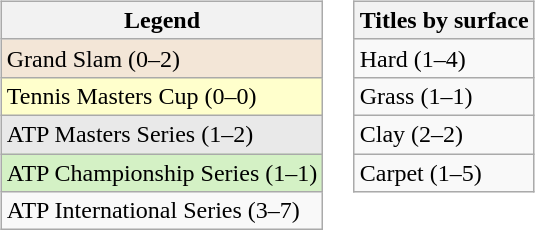<table>
<tr valign=top>
<td><br><table class="wikitable sortable mw-collapsible mw-collapsed">
<tr>
<th>Legend</th>
</tr>
<tr style="background:#f3e6d7;">
<td>Grand Slam (0–2)</td>
</tr>
<tr bgcolor="ffffcc">
<td>Tennis Masters Cup (0–0)</td>
</tr>
<tr style="background:#e9e9e9;">
<td>ATP Masters Series (1–2)</td>
</tr>
<tr style="background:#d4f1c5;">
<td>ATP Championship Series (1–1)</td>
</tr>
<tr>
<td>ATP International Series (3–7)</td>
</tr>
</table>
</td>
<td><br><table class="wikitable sortable mw-collapsible mw-collapsed">
<tr>
<th>Titles by surface</th>
</tr>
<tr>
<td>Hard (1–4)</td>
</tr>
<tr>
<td>Grass (1–1)</td>
</tr>
<tr>
<td>Clay (2–2)</td>
</tr>
<tr>
<td>Carpet (1–5)</td>
</tr>
</table>
</td>
</tr>
</table>
